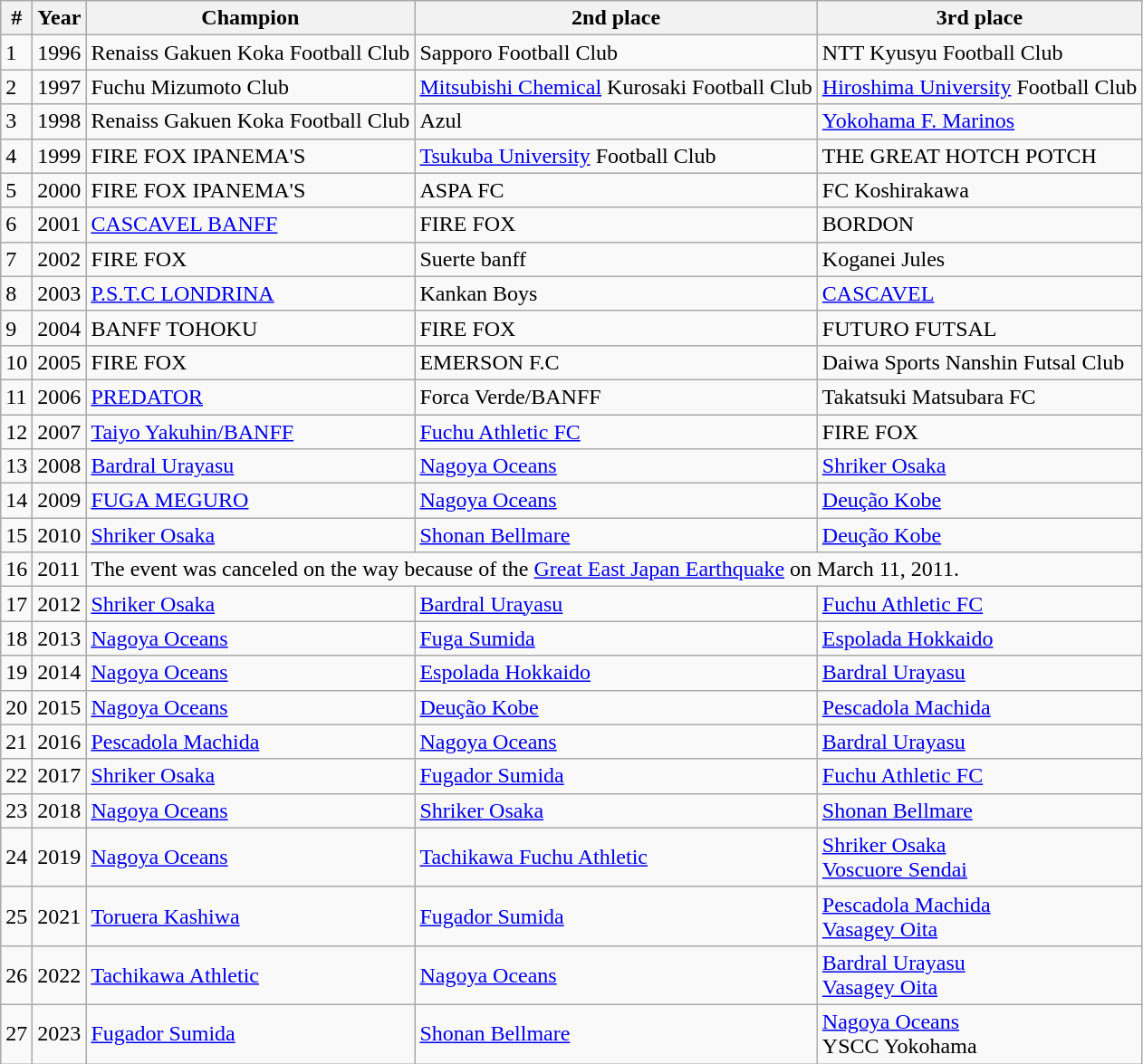<table class="wikitable">
<tr>
<th>#</th>
<th>Year</th>
<th>Champion</th>
<th>2nd place</th>
<th>3rd place</th>
</tr>
<tr>
<td>1</td>
<td>1996</td>
<td>Renaiss Gakuen Koka Football Club</td>
<td>Sapporo Football Club</td>
<td>NTT Kyusyu Football Club</td>
</tr>
<tr>
<td>2</td>
<td>1997</td>
<td>Fuchu Mizumoto Club</td>
<td><a href='#'>Mitsubishi Chemical</a> Kurosaki Football Club</td>
<td><a href='#'>Hiroshima University</a> Football Club</td>
</tr>
<tr>
<td>3</td>
<td>1998</td>
<td>Renaiss Gakuen Koka Football Club</td>
<td>Azul</td>
<td><a href='#'>Yokohama F. Marinos</a></td>
</tr>
<tr>
<td>4</td>
<td>1999</td>
<td>FIRE FOX IPANEMA'S</td>
<td><a href='#'>Tsukuba University</a> Football Club</td>
<td>THE GREAT HOTCH POTCH</td>
</tr>
<tr>
<td>5</td>
<td>2000</td>
<td>FIRE FOX IPANEMA'S</td>
<td>ASPA FC</td>
<td>FC Koshirakawa</td>
</tr>
<tr>
<td>6</td>
<td>2001</td>
<td><a href='#'>CASCAVEL BANFF</a></td>
<td>FIRE FOX</td>
<td>BORDON</td>
</tr>
<tr>
<td>7</td>
<td>2002</td>
<td>FIRE FOX</td>
<td>Suerte banff</td>
<td>Koganei Jules</td>
</tr>
<tr>
<td>8</td>
<td>2003</td>
<td><a href='#'>P.S.T.C LONDRINA</a></td>
<td>Kankan Boys</td>
<td><a href='#'>CASCAVEL</a></td>
</tr>
<tr>
<td>9</td>
<td>2004</td>
<td>BANFF TOHOKU</td>
<td>FIRE FOX</td>
<td>FUTURO FUTSAL</td>
</tr>
<tr>
<td>10</td>
<td>2005</td>
<td>FIRE FOX</td>
<td>EMERSON F.C</td>
<td>Daiwa Sports Nanshin Futsal Club</td>
</tr>
<tr>
<td>11</td>
<td>2006</td>
<td><a href='#'>PREDATOR</a></td>
<td>Forca Verde/BANFF</td>
<td>Takatsuki Matsubara FC</td>
</tr>
<tr>
<td>12</td>
<td>2007</td>
<td><a href='#'>Taiyo Yakuhin/BANFF</a></td>
<td><a href='#'>Fuchu Athletic FC</a></td>
<td>FIRE FOX</td>
</tr>
<tr>
<td>13</td>
<td>2008</td>
<td><a href='#'>Bardral Urayasu</a></td>
<td><a href='#'>Nagoya Oceans</a></td>
<td><a href='#'>Shriker Osaka</a></td>
</tr>
<tr>
<td>14</td>
<td>2009</td>
<td><a href='#'>FUGA MEGURO</a></td>
<td><a href='#'>Nagoya Oceans</a></td>
<td><a href='#'>Deução Kobe</a></td>
</tr>
<tr>
<td>15</td>
<td>2010</td>
<td><a href='#'>Shriker Osaka</a></td>
<td><a href='#'>Shonan Bellmare</a></td>
<td><a href='#'>Deução Kobe</a></td>
</tr>
<tr>
<td>16</td>
<td>2011</td>
<td colspan=3>The event was canceled on the way because of the <a href='#'>Great East Japan Earthquake</a> on March 11, 2011.</td>
</tr>
<tr>
<td>17</td>
<td>2012</td>
<td><a href='#'>Shriker Osaka</a></td>
<td><a href='#'>Bardral Urayasu</a></td>
<td><a href='#'>Fuchu Athletic FC</a></td>
</tr>
<tr>
<td>18</td>
<td>2013</td>
<td><a href='#'>Nagoya Oceans</a></td>
<td><a href='#'>Fuga Sumida</a></td>
<td><a href='#'>Espolada Hokkaido</a></td>
</tr>
<tr>
<td>19</td>
<td>2014</td>
<td><a href='#'>Nagoya Oceans</a></td>
<td><a href='#'>Espolada Hokkaido</a></td>
<td><a href='#'>Bardral Urayasu</a></td>
</tr>
<tr>
<td>20</td>
<td>2015</td>
<td><a href='#'>Nagoya Oceans</a></td>
<td><a href='#'>Deução Kobe</a></td>
<td><a href='#'>Pescadola Machida</a></td>
</tr>
<tr>
<td>21</td>
<td>2016</td>
<td><a href='#'>Pescadola Machida</a></td>
<td><a href='#'>Nagoya Oceans</a></td>
<td><a href='#'>Bardral Urayasu</a></td>
</tr>
<tr>
<td>22</td>
<td>2017</td>
<td><a href='#'>Shriker Osaka</a></td>
<td><a href='#'>Fugador Sumida</a></td>
<td><a href='#'>Fuchu Athletic FC</a></td>
</tr>
<tr>
<td>23</td>
<td>2018</td>
<td><a href='#'>Nagoya Oceans</a></td>
<td><a href='#'>Shriker Osaka</a></td>
<td><a href='#'>Shonan Bellmare</a></td>
</tr>
<tr>
<td>24</td>
<td>2019</td>
<td><a href='#'>Nagoya Oceans</a></td>
<td><a href='#'>Tachikawa Fuchu Athletic</a></td>
<td><a href='#'>Shriker Osaka</a><br><a href='#'>Voscuore Sendai</a></td>
</tr>
<tr>
<td>25</td>
<td>2021</td>
<td><a href='#'>Toruera Kashiwa</a></td>
<td><a href='#'>Fugador Sumida</a></td>
<td><a href='#'>Pescadola Machida</a><br><a href='#'>Vasagey Oita</a></td>
</tr>
<tr>
<td>26</td>
<td>2022</td>
<td><a href='#'>Tachikawa Athletic</a></td>
<td><a href='#'>Nagoya Oceans</a></td>
<td><a href='#'>Bardral Urayasu</a><br><a href='#'>Vasagey Oita</a></td>
</tr>
<tr>
<td>27</td>
<td>2023</td>
<td><a href='#'>Fugador Sumida</a></td>
<td><a href='#'>Shonan Bellmare</a></td>
<td><a href='#'>Nagoya Oceans</a><br>YSCC Yokohama</td>
</tr>
</table>
